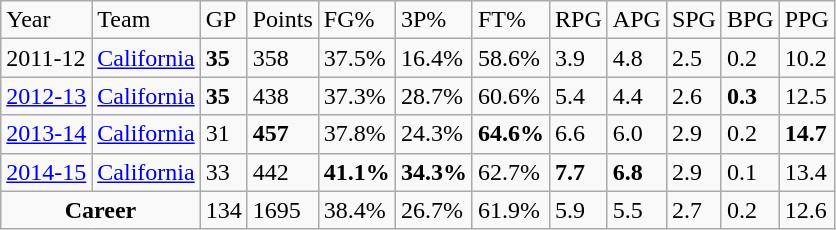<table class="wikitable">
<tr>
<td>Year</td>
<td>Team</td>
<td>GP</td>
<td>Points</td>
<td>FG%</td>
<td>3P%</td>
<td>FT%</td>
<td>RPG</td>
<td>APG</td>
<td>SPG</td>
<td>BPG</td>
<td>PPG</td>
</tr>
<tr>
<td>2011-12</td>
<td><a href='#'>California</a></td>
<td><strong>35</strong></td>
<td>358</td>
<td>37.5%</td>
<td>16.4%</td>
<td>58.6%</td>
<td>3.9</td>
<td>4.8</td>
<td>2.5</td>
<td>0.2</td>
<td>10.2</td>
</tr>
<tr>
<td><a href='#'>2012-13</a></td>
<td><a href='#'>California</a></td>
<td><strong>35</strong></td>
<td>438</td>
<td>37.3%</td>
<td>28.7%</td>
<td>60.6%</td>
<td>5.4</td>
<td>4.4</td>
<td>2.6</td>
<td><strong>0.3</strong></td>
<td>12.5</td>
</tr>
<tr>
<td><a href='#'>2013-14</a></td>
<td><a href='#'>California</a></td>
<td>31</td>
<td><strong>457</strong></td>
<td>37.8%</td>
<td>24.3%</td>
<td><strong>64.6%</strong></td>
<td>6.6</td>
<td>6.0</td>
<td>2.9</td>
<td>0.2</td>
<td><strong>14.7</strong></td>
</tr>
<tr>
<td><a href='#'>2014-15</a></td>
<td><a href='#'>California</a></td>
<td>33</td>
<td>442</td>
<td><strong>41.1%</strong></td>
<td><strong>34.3%</strong></td>
<td>62.7%</td>
<td><strong>7.7</strong></td>
<td><strong>6.8</strong></td>
<td>2.9</td>
<td>0.1</td>
<td>13.4</td>
</tr>
<tr class="sortbottom">
<td colspan=2  align=center><strong>Career</strong></td>
<td>134</td>
<td>1695</td>
<td>38.4%</td>
<td>26.7%</td>
<td>61.9%</td>
<td>5.9</td>
<td>5.5</td>
<td>2.7</td>
<td>0.2</td>
<td>12.6</td>
</tr>
</table>
